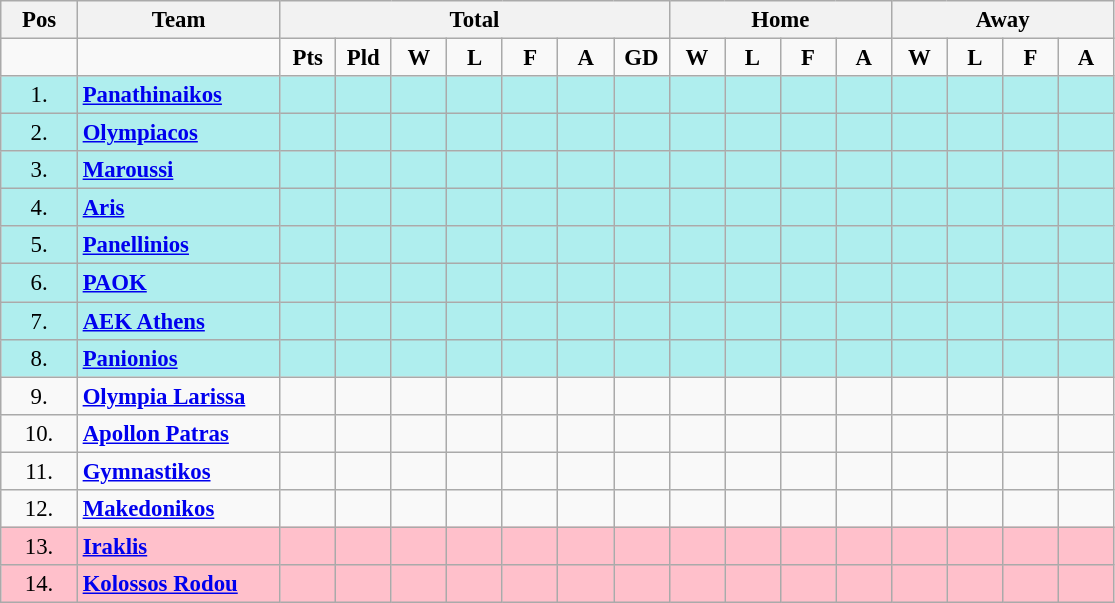<table class="wikitable" style="text-align: center; font-size:95%">
<tr>
<th width="44">Pos</th>
<th width="128">Team</th>
<th colspan=7>Total</th>
<th colspan=4>Home</th>
<th colspan=4>Away</th>
</tr>
<tr>
<td></td>
<td></td>
<td width="30"><strong>Pts</strong></td>
<td width="30"><strong>Pld</strong></td>
<td width="30"><strong>W</strong></td>
<td width="30"><strong>L</strong></td>
<td width="30"><strong>F</strong></td>
<td width="30"><strong>A</strong></td>
<td width="30"><strong>GD</strong></td>
<td width="30"><strong>W</strong></td>
<td width="30"><strong>L</strong></td>
<td width="30"><strong>F</strong></td>
<td width="30"><strong>A</strong></td>
<td width="30"><strong>W</strong></td>
<td width="30"><strong>L</strong></td>
<td width="30"><strong>F</strong></td>
<td width="30"><strong>A</strong></td>
</tr>
<tr bgcolor="afeeee">
<td>1.</td>
<td align="left"><strong><a href='#'>Panathinaikos</a></strong></td>
<td></td>
<td></td>
<td></td>
<td></td>
<td></td>
<td></td>
<td></td>
<td></td>
<td></td>
<td></td>
<td></td>
<td></td>
<td></td>
<td></td>
<td></td>
</tr>
<tr bgcolor="afeeee">
<td>2.</td>
<td align="left"><strong><a href='#'>Olympiacos</a></strong></td>
<td></td>
<td></td>
<td></td>
<td></td>
<td></td>
<td></td>
<td></td>
<td></td>
<td></td>
<td></td>
<td></td>
<td></td>
<td></td>
<td></td>
<td></td>
</tr>
<tr bgcolor="afeeee">
<td>3.</td>
<td align="left"><strong><a href='#'>Maroussi</a></strong></td>
<td></td>
<td></td>
<td></td>
<td></td>
<td></td>
<td></td>
<td></td>
<td></td>
<td></td>
<td></td>
<td></td>
<td></td>
<td></td>
<td></td>
<td></td>
</tr>
<tr bgcolor="afeeee">
<td>4.</td>
<td align="left"><strong><a href='#'>Aris</a></strong></td>
<td></td>
<td></td>
<td></td>
<td></td>
<td></td>
<td></td>
<td></td>
<td></td>
<td></td>
<td></td>
<td></td>
<td></td>
<td></td>
<td></td>
<td></td>
</tr>
<tr bgcolor="afeeee">
<td>5.</td>
<td align="left"><strong><a href='#'>Panellinios</a></strong></td>
<td></td>
<td></td>
<td></td>
<td></td>
<td></td>
<td></td>
<td></td>
<td></td>
<td></td>
<td></td>
<td></td>
<td></td>
<td></td>
<td></td>
<td></td>
</tr>
<tr bgcolor="afeeee">
<td>6.</td>
<td align="left"><strong><a href='#'>PAOK</a></strong></td>
<td></td>
<td></td>
<td></td>
<td></td>
<td></td>
<td></td>
<td></td>
<td></td>
<td></td>
<td></td>
<td></td>
<td></td>
<td></td>
<td></td>
<td></td>
</tr>
<tr bgcolor="afeeee">
<td>7.</td>
<td align="left"><strong><a href='#'>AEK Athens</a></strong></td>
<td></td>
<td></td>
<td></td>
<td></td>
<td></td>
<td></td>
<td></td>
<td></td>
<td></td>
<td></td>
<td></td>
<td></td>
<td></td>
<td></td>
<td></td>
</tr>
<tr bgcolor="afeeee">
<td>8.</td>
<td align="left"><strong><a href='#'>Panionios</a></strong></td>
<td></td>
<td></td>
<td></td>
<td></td>
<td></td>
<td></td>
<td></td>
<td></td>
<td></td>
<td></td>
<td></td>
<td></td>
<td></td>
<td></td>
<td></td>
</tr>
<tr>
<td>9.</td>
<td align="left"><strong><a href='#'>Olympia Larissa</a></strong></td>
<td></td>
<td></td>
<td></td>
<td></td>
<td></td>
<td></td>
<td></td>
<td></td>
<td></td>
<td></td>
<td></td>
<td></td>
<td></td>
<td></td>
<td></td>
</tr>
<tr>
<td>10.</td>
<td align="left"><strong><a href='#'>Apollon Patras</a></strong></td>
<td></td>
<td></td>
<td></td>
<td></td>
<td></td>
<td></td>
<td></td>
<td></td>
<td></td>
<td></td>
<td></td>
<td></td>
<td></td>
<td></td>
<td></td>
</tr>
<tr>
<td>11.</td>
<td align="left"><strong><a href='#'>Gymnastikos</a></strong></td>
<td></td>
<td></td>
<td></td>
<td></td>
<td></td>
<td></td>
<td></td>
<td></td>
<td></td>
<td></td>
<td></td>
<td></td>
<td></td>
<td></td>
<td></td>
</tr>
<tr>
<td>12.</td>
<td align="left"><strong><a href='#'>Makedonikos</a></strong></td>
<td></td>
<td></td>
<td></td>
<td></td>
<td></td>
<td></td>
<td></td>
<td></td>
<td></td>
<td></td>
<td></td>
<td></td>
<td></td>
<td></td>
<td></td>
</tr>
<tr bgcolor="ffc0cb">
<td>13.</td>
<td align="left"><strong><a href='#'>Iraklis</a></strong></td>
<td></td>
<td></td>
<td></td>
<td></td>
<td></td>
<td></td>
<td></td>
<td></td>
<td></td>
<td></td>
<td></td>
<td></td>
<td></td>
<td></td>
<td></td>
</tr>
<tr bgcolor="ffc0cb">
<td>14.</td>
<td align="left"><strong><a href='#'>Kolossos Rodou</a></strong></td>
<td></td>
<td></td>
<td></td>
<td></td>
<td></td>
<td></td>
<td></td>
<td></td>
<td></td>
<td></td>
<td></td>
<td></td>
<td></td>
<td></td>
<td></td>
</tr>
</table>
